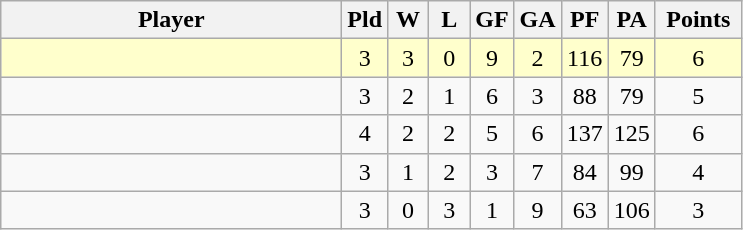<table class=wikitable style="text-align:center;">
<tr>
<th width=220>Player</th>
<th width=20>Pld</th>
<th width=20>W</th>
<th width=20>L</th>
<th width=20>GF</th>
<th width=20>GA</th>
<th width=20>PF</th>
<th width=20>PA</th>
<th width=50>Points</th>
</tr>
<tr bgcolor=#ffffcc>
<td style="text-align:left;"></td>
<td>3</td>
<td>3</td>
<td>0</td>
<td>9</td>
<td>2</td>
<td>116</td>
<td>79</td>
<td>6</td>
</tr>
<tr>
<td style="text-align:left;"></td>
<td>3</td>
<td>2</td>
<td>1</td>
<td>6</td>
<td>3</td>
<td>88</td>
<td>79</td>
<td>5</td>
</tr>
<tr>
<td style="text-align:left;"></td>
<td>4</td>
<td>2</td>
<td>2</td>
<td>5</td>
<td>6</td>
<td>137</td>
<td>125</td>
<td>6</td>
</tr>
<tr>
<td style="text-align:left;"></td>
<td>3</td>
<td>1</td>
<td>2</td>
<td>3</td>
<td>7</td>
<td>84</td>
<td>99</td>
<td>4</td>
</tr>
<tr>
<td style="text-align:left;"></td>
<td>3</td>
<td>0</td>
<td>3</td>
<td>1</td>
<td>9</td>
<td>63</td>
<td>106</td>
<td>3</td>
</tr>
</table>
